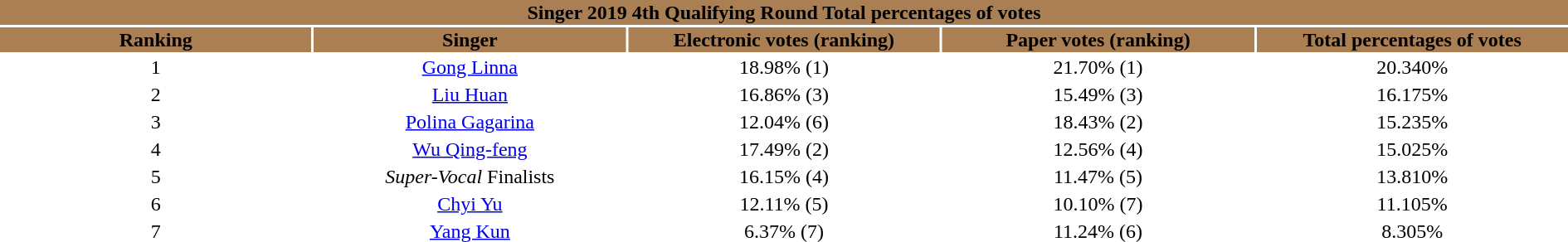<table width="100%" style="text-align:center">
<tr style="background:#AA7F54">
<td colspan="5"><div><strong>Singer 2019 4th Qualifying Round Total percentages of votes</strong></div></td>
</tr>
<tr style="background:#AA7F54">
<td style="width:20%"><strong>Ranking</strong></td>
<td style="width:20%"><strong>Singer</strong></td>
<td style="width:20%"><strong>Electronic votes (ranking)</strong></td>
<td style="width:20%"><strong>Paper votes (ranking)</strong></td>
<td style="width:20%"><strong>Total percentages of votes</strong></td>
</tr>
<tr>
<td>1</td>
<td><a href='#'>Gong Linna</a></td>
<td>18.98% (1)</td>
<td>21.70% (1)</td>
<td>20.340%</td>
</tr>
<tr>
<td>2</td>
<td><a href='#'>Liu Huan</a></td>
<td>16.86% (3)</td>
<td>15.49% (3)</td>
<td>16.175%</td>
</tr>
<tr>
<td>3</td>
<td><a href='#'>Polina Gagarina</a></td>
<td>12.04% (6)</td>
<td>18.43% (2)</td>
<td>15.235%</td>
</tr>
<tr>
<td>4</td>
<td><a href='#'>Wu Qing-feng</a></td>
<td>17.49% (2)</td>
<td>12.56% (4)</td>
<td>15.025%</td>
</tr>
<tr>
<td>5</td>
<td><em>Super-Vocal</em> Finalists</td>
<td>16.15% (4)</td>
<td>11.47% (5)</td>
<td>13.810%</td>
</tr>
<tr>
<td>6</td>
<td><a href='#'>Chyi Yu</a></td>
<td>12.11% (5)</td>
<td>10.10% (7)</td>
<td>11.105%</td>
</tr>
<tr>
<td>7</td>
<td><a href='#'>Yang Kun</a></td>
<td>6.37% (7)</td>
<td>11.24% (6)</td>
<td>8.305%</td>
</tr>
</table>
